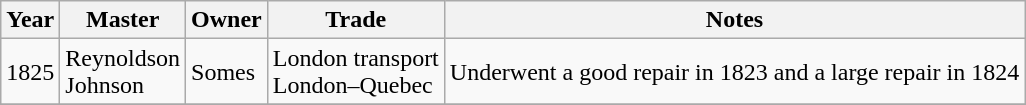<table class="sortable wikitable">
<tr>
<th>Year</th>
<th>Master</th>
<th>Owner</th>
<th>Trade</th>
<th>Notes</th>
</tr>
<tr>
<td>1825</td>
<td>Reynoldson<br>Johnson</td>
<td>Somes</td>
<td>London transport<br>London–Quebec</td>
<td>Underwent a good repair in 1823 and a large repair in 1824</td>
</tr>
<tr>
</tr>
</table>
